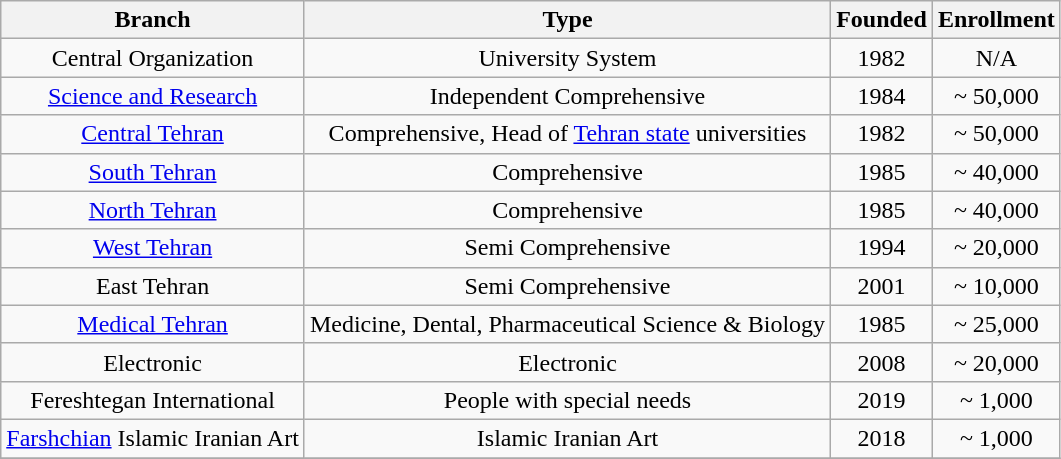<table class="wikitable sortable" style="text-align:center;">
<tr>
<th>Branch</th>
<th>Type</th>
<th>Founded</th>
<th>Enrollment</th>
</tr>
<tr>
<td>Central Organization</td>
<td>University System</td>
<td>1982</td>
<td>N/A</td>
</tr>
<tr>
<td><a href='#'>Science and Research</a></td>
<td>Independent Comprehensive</td>
<td>1984</td>
<td>~ 50,000</td>
</tr>
<tr>
<td><a href='#'>Central Tehran</a></td>
<td>Comprehensive, Head of <a href='#'>Tehran state</a> universities</td>
<td>1982</td>
<td>~ 50,000</td>
</tr>
<tr>
<td><a href='#'>South Tehran</a></td>
<td>Comprehensive</td>
<td>1985</td>
<td>~ 40,000</td>
</tr>
<tr>
<td><a href='#'>North Tehran</a></td>
<td>Comprehensive</td>
<td>1985</td>
<td>~ 40,000</td>
</tr>
<tr>
<td><a href='#'>West Tehran</a></td>
<td>Semi Comprehensive</td>
<td>1994</td>
<td>~ 20,000</td>
</tr>
<tr>
<td Islamic Azad University East Tehran Branch>East Tehran</td>
<td>Semi Comprehensive</td>
<td>2001</td>
<td>~ 10,000</td>
</tr>
<tr>
<td><a href='#'>Medical Tehran</a></td>
<td>Medicine, Dental, Pharmaceutical Science & Biology</td>
<td>1985</td>
<td>~ 25,000</td>
</tr>
<tr>
<td Islamic Azad University Electronic Branch>Electronic</td>
<td>Electronic</td>
<td>2008</td>
<td>~ 20,000</td>
</tr>
<tr>
<td Islamic Azad University Fereshtegan Internashional Branch>Fereshtegan International</td>
<td>People with special needs</td>
<td>2019</td>
<td>~ 1,000</td>
</tr>
<tr>
<td Islamic Azad University Farshchian Islamic Iranian Art Branch><a href='#'>Farshchian</a> Islamic Iranian Art</td>
<td>Islamic Iranian Art</td>
<td>2018</td>
<td>~ 1,000</td>
</tr>
<tr>
</tr>
</table>
